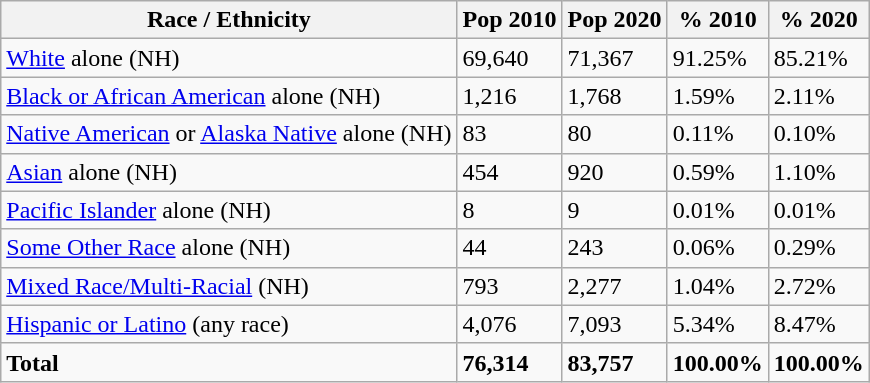<table class="wikitable">
<tr>
<th>Race / Ethnicity</th>
<th>Pop 2010</th>
<th>Pop 2020</th>
<th>% 2010</th>
<th>% 2020</th>
</tr>
<tr>
<td><a href='#'>White</a> alone (NH)</td>
<td>69,640</td>
<td>71,367</td>
<td>91.25%</td>
<td>85.21%</td>
</tr>
<tr>
<td><a href='#'>Black or African American</a> alone (NH)</td>
<td>1,216</td>
<td>1,768</td>
<td>1.59%</td>
<td>2.11%</td>
</tr>
<tr>
<td><a href='#'>Native American</a> or <a href='#'>Alaska Native</a> alone (NH)</td>
<td>83</td>
<td>80</td>
<td>0.11%</td>
<td>0.10%</td>
</tr>
<tr>
<td><a href='#'>Asian</a> alone (NH)</td>
<td>454</td>
<td>920</td>
<td>0.59%</td>
<td>1.10%</td>
</tr>
<tr>
<td><a href='#'>Pacific Islander</a> alone (NH)</td>
<td>8</td>
<td>9</td>
<td>0.01%</td>
<td>0.01%</td>
</tr>
<tr>
<td><a href='#'>Some Other Race</a> alone (NH)</td>
<td>44</td>
<td>243</td>
<td>0.06%</td>
<td>0.29%</td>
</tr>
<tr>
<td><a href='#'>Mixed Race/Multi-Racial</a> (NH)</td>
<td>793</td>
<td>2,277</td>
<td>1.04%</td>
<td>2.72%</td>
</tr>
<tr>
<td><a href='#'>Hispanic or Latino</a> (any race)</td>
<td>4,076</td>
<td>7,093</td>
<td>5.34%</td>
<td>8.47%</td>
</tr>
<tr>
<td><strong>Total</strong></td>
<td><strong>76,314</strong></td>
<td><strong>83,757</strong></td>
<td><strong>100.00%</strong></td>
<td><strong>100.00%</strong></td>
</tr>
</table>
